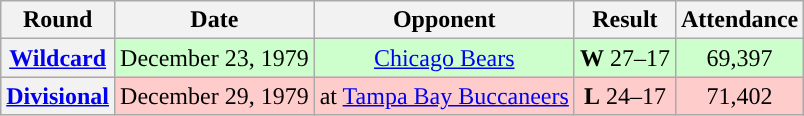<table class="wikitable" style="text-align:center">
<tr>
<th>Round</th>
<th>Date</th>
<th>Opponent</th>
<th>Result</th>
<th>Attendance</th>
</tr>
<tr style="background: #cfc">
<th><a href='#'>Wildcard</a></th>
<td>December 23, 1979</td>
<td><a href='#'>Chicago Bears</a></td>
<td><strong>W</strong> 27–17</td>
<td>69,397</td>
</tr>
<tr style="background: #fcc">
<th><a href='#'>Divisional</a></th>
<td>December 29, 1979</td>
<td>at <a href='#'>Tampa Bay Buccaneers</a></td>
<td><strong>L</strong> 24–17</td>
<td>71,402</td>
</tr>
</table>
